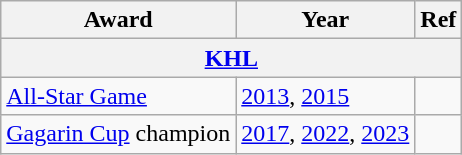<table class="wikitable">
<tr>
<th>Award</th>
<th>Year</th>
<th>Ref</th>
</tr>
<tr>
<th colspan="3"><a href='#'>KHL</a></th>
</tr>
<tr>
<td><a href='#'>All-Star Game</a></td>
<td><a href='#'>2013</a>, <a href='#'>2015</a></td>
<td></td>
</tr>
<tr>
<td><a href='#'>Gagarin Cup</a> champion</td>
<td><a href='#'>2017</a>, <a href='#'>2022</a>, <a href='#'>2023</a></td>
<td></td>
</tr>
</table>
